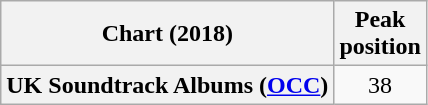<table class="wikitable plainrowheaders" style="text-align:center">
<tr>
<th scope="col">Chart (2018)</th>
<th scope="col">Peak<br>position</th>
</tr>
<tr>
<th scope="row">UK Soundtrack Albums (<a href='#'>OCC</a>)</th>
<td>38</td>
</tr>
</table>
